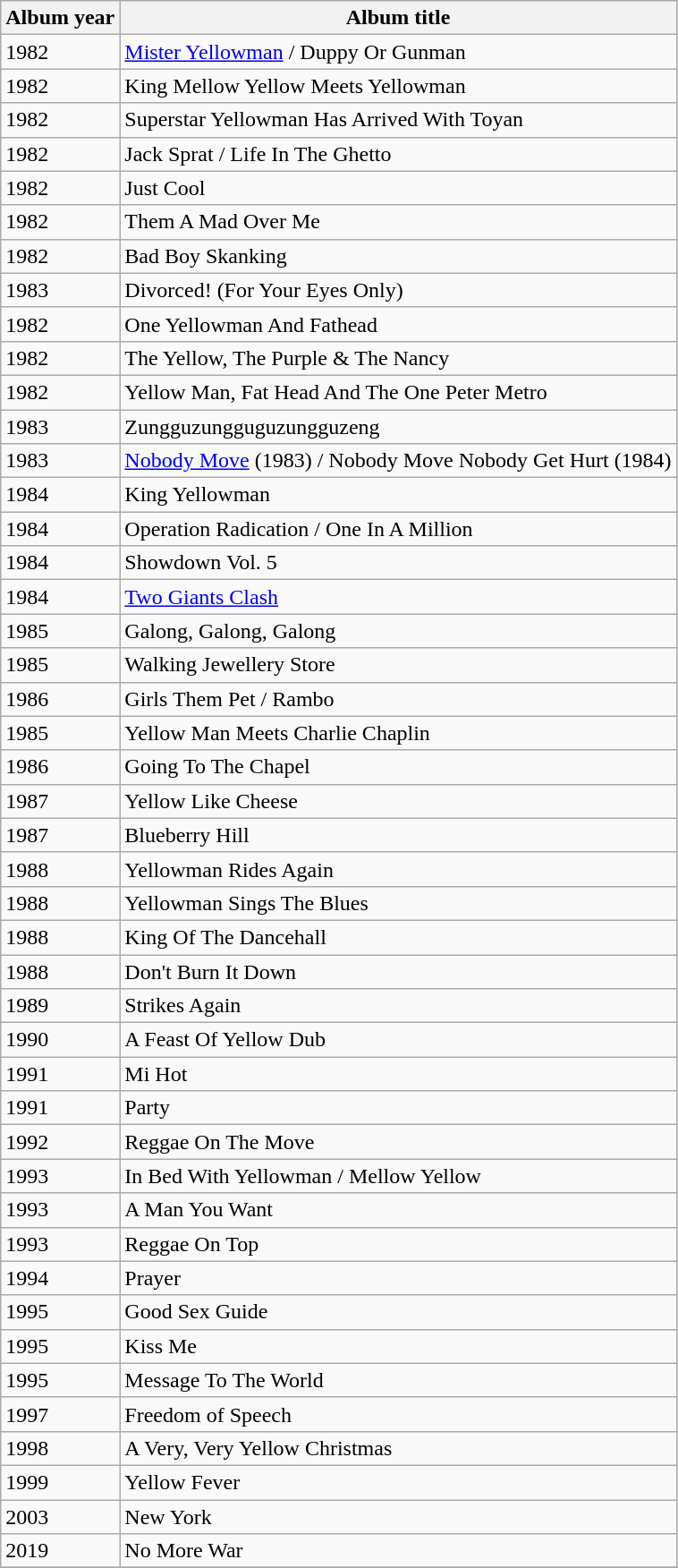<table class="wikitable">
<tr>
<th>Album year</th>
<th>Album title</th>
</tr>
<tr>
<td>1982</td>
<td><a href='#'>Mister Yellowman</a> / Duppy Or Gunman</td>
</tr>
<tr>
<td>1982</td>
<td>King Mellow Yellow Meets Yellowman</td>
</tr>
<tr>
<td>1982</td>
<td>Superstar Yellowman Has Arrived With Toyan</td>
</tr>
<tr>
<td>1982</td>
<td>Jack Sprat / Life In The Ghetto</td>
</tr>
<tr>
<td>1982</td>
<td>Just Cool</td>
</tr>
<tr>
<td>1982</td>
<td>Them A Mad Over Me</td>
</tr>
<tr>
<td>1982</td>
<td>Bad Boy Skanking</td>
</tr>
<tr>
<td>1983</td>
<td>Divorced! (For Your Eyes Only)</td>
</tr>
<tr>
<td>1982</td>
<td>One Yellowman And Fathead</td>
</tr>
<tr>
<td>1982</td>
<td>The Yellow, The Purple & The Nancy</td>
</tr>
<tr>
<td>1982</td>
<td>Yellow Man, Fat Head And The One Peter Metro</td>
</tr>
<tr>
<td>1983</td>
<td>Zungguzungguguzungguzeng</td>
</tr>
<tr>
<td>1983</td>
<td><a href='#'>Nobody Move</a> (1983) / Nobody Move Nobody Get Hurt (1984)</td>
</tr>
<tr>
<td>1984</td>
<td>King Yellowman</td>
</tr>
<tr>
<td>1984</td>
<td>Operation Radication / One In A Million</td>
</tr>
<tr>
<td>1984</td>
<td>Showdown Vol. 5</td>
</tr>
<tr>
<td>1984</td>
<td><a href='#'>Two Giants Clash</a></td>
</tr>
<tr>
<td>1985</td>
<td>Galong, Galong, Galong</td>
</tr>
<tr>
<td>1985</td>
<td>Walking Jewellery Store</td>
</tr>
<tr>
<td>1986</td>
<td>Girls Them Pet / Rambo</td>
</tr>
<tr>
<td>1985</td>
<td>Yellow Man Meets Charlie Chaplin</td>
</tr>
<tr>
<td>1986</td>
<td>Going To The Chapel</td>
</tr>
<tr>
<td>1987</td>
<td>Yellow Like Cheese</td>
</tr>
<tr>
<td>1987</td>
<td>Blueberry Hill</td>
</tr>
<tr>
<td>1988</td>
<td>Yellowman Rides Again</td>
</tr>
<tr>
<td>1988</td>
<td>Yellowman Sings The Blues</td>
</tr>
<tr>
<td>1988</td>
<td>King Of The Dancehall</td>
</tr>
<tr>
<td>1988</td>
<td>Don't Burn It Down</td>
</tr>
<tr>
<td>1989</td>
<td>Strikes Again</td>
</tr>
<tr>
<td>1990</td>
<td>A Feast Of Yellow Dub</td>
</tr>
<tr>
<td>1991</td>
<td>Mi Hot</td>
</tr>
<tr>
<td>1991</td>
<td>Party</td>
</tr>
<tr>
<td>1992</td>
<td>Reggae On The Move</td>
</tr>
<tr>
<td>1993</td>
<td>In Bed With Yellowman / Mellow Yellow</td>
</tr>
<tr>
<td>1993</td>
<td>A Man You Want</td>
</tr>
<tr>
<td>1993</td>
<td>Reggae On Top</td>
</tr>
<tr>
<td>1994</td>
<td>Prayer</td>
</tr>
<tr>
<td>1995</td>
<td>Good Sex Guide</td>
</tr>
<tr>
<td>1995</td>
<td>Kiss Me</td>
</tr>
<tr>
<td>1995</td>
<td>Message To The World</td>
</tr>
<tr>
<td>1997</td>
<td>Freedom of Speech</td>
</tr>
<tr>
<td>1998</td>
<td>A Very, Very Yellow Christmas</td>
</tr>
<tr>
<td>1999</td>
<td>Yellow Fever</td>
</tr>
<tr>
<td>2003</td>
<td>New York</td>
</tr>
<tr>
<td>2019</td>
<td>No More War</td>
</tr>
<tr>
</tr>
</table>
